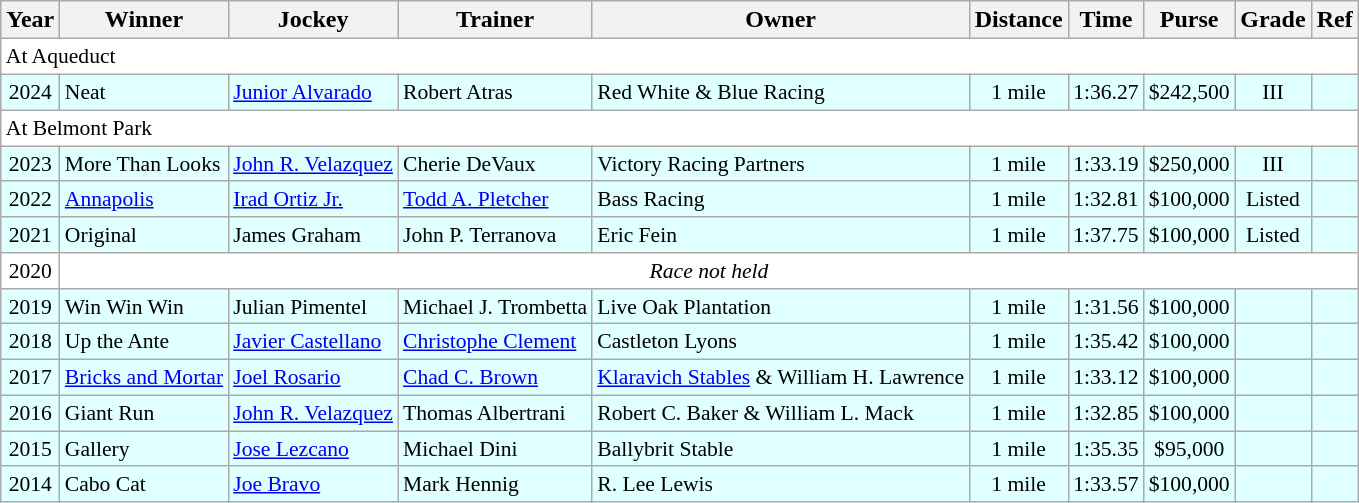<table class="wikitable sortable">
<tr>
<th>Year</th>
<th>Winner</th>
<th>Jockey</th>
<th>Trainer</th>
<th>Owner</th>
<th>Distance</th>
<th>Time</th>
<th>Purse</th>
<th>Grade</th>
<th>Ref</th>
</tr>
<tr style="font-size:90%; background-color:white">
<td align="left" colspan=11>At Aqueduct</td>
</tr>
<tr style="font-size:90%; background-color:lightcyan">
<td align=center>2024</td>
<td>Neat</td>
<td><a href='#'>Junior Alvarado</a></td>
<td>Robert Atras</td>
<td>Red White & Blue Racing</td>
<td align=center>1 mile</td>
<td align=center>1:36.27</td>
<td align=center>$242,500</td>
<td align=center>III</td>
<td></td>
</tr>
<tr style="font-size:90%; background-color:white">
<td align="left" colspan=11>At Belmont Park</td>
</tr>
<tr style="font-size:90%; background-color:lightcyan">
<td align=center>2023</td>
<td>More Than Looks</td>
<td><a href='#'>John R. Velazquez</a></td>
<td>Cherie DeVaux</td>
<td>Victory Racing Partners</td>
<td align=center>1 mile</td>
<td align=center>1:33.19</td>
<td align=center>$250,000</td>
<td align=center>III</td>
<td></td>
</tr>
<tr style="font-size:90%; background-color:lightcyan">
<td align=center>2022</td>
<td><a href='#'>Annapolis</a></td>
<td><a href='#'>Irad Ortiz Jr.</a></td>
<td><a href='#'>Todd A. Pletcher</a></td>
<td>Bass Racing</td>
<td align=center>1 mile</td>
<td align=center>1:32.81</td>
<td align=center>$100,000</td>
<td align=center>Listed</td>
<td></td>
</tr>
<tr style="font-size:90%; background-color:lightcyan">
<td align=center>2021</td>
<td>Original</td>
<td>James Graham</td>
<td>John P. Terranova</td>
<td>Eric Fein</td>
<td align=center>1 mile</td>
<td align=center>1:37.75</td>
<td align=center>$100,000</td>
<td align=center>Listed</td>
<td></td>
</tr>
<tr style="font-size:90%; background-color:white">
<td align="center">2020</td>
<td align="center" colspan=9><em>Race not held</em></td>
</tr>
<tr style="font-size:90%; background-color:lightcyan">
<td align=center>2019</td>
<td>Win Win Win</td>
<td>Julian Pimentel</td>
<td>Michael J. Trombetta</td>
<td>Live Oak Plantation</td>
<td align=center>1 mile</td>
<td align=center>1:31.56</td>
<td align=center>$100,000</td>
<td align=center></td>
<td></td>
</tr>
<tr style="font-size:90%; background-color:lightcyan">
<td align=center>2018</td>
<td>Up the Ante</td>
<td><a href='#'>Javier Castellano</a></td>
<td><a href='#'>Christophe Clement</a></td>
<td>Castleton Lyons</td>
<td align=center>1 mile</td>
<td align=center>1:35.42</td>
<td align=center>$100,000</td>
<td align=center></td>
<td></td>
</tr>
<tr style="font-size:90%; background-color:lightcyan">
<td align=center>2017</td>
<td><a href='#'>Bricks and Mortar</a></td>
<td><a href='#'>Joel Rosario</a></td>
<td><a href='#'>Chad C. Brown</a></td>
<td><a href='#'>Klaravich Stables</a> & William H. Lawrence</td>
<td align=center>1 mile</td>
<td align=center>1:33.12</td>
<td align=center>$100,000</td>
<td align=center></td>
<td></td>
</tr>
<tr style="font-size:90%; background-color:lightcyan">
<td align=center>2016</td>
<td>Giant Run</td>
<td><a href='#'>John R. Velazquez</a></td>
<td>Thomas Albertrani</td>
<td>Robert C. Baker & William L. Mack</td>
<td align=center>1 mile</td>
<td align=center>1:32.85</td>
<td align=center>$100,000</td>
<td align=center></td>
<td></td>
</tr>
<tr style="font-size:90%; background-color:lightcyan">
<td align=center>2015</td>
<td>Gallery</td>
<td><a href='#'>Jose Lezcano</a></td>
<td>Michael Dini</td>
<td>Ballybrit Stable</td>
<td align=center>1 mile</td>
<td align=center>1:35.35</td>
<td align=center>$95,000</td>
<td align=center></td>
<td></td>
</tr>
<tr style="font-size:90%; background-color:lightcyan">
<td align=center>2014</td>
<td>Cabo Cat</td>
<td><a href='#'>Joe Bravo</a></td>
<td>Mark Hennig</td>
<td>R. Lee Lewis</td>
<td align=center>1 mile</td>
<td align=center>1:33.57</td>
<td align=center>$100,000</td>
<td align=center></td>
<td></td>
</tr>
</table>
